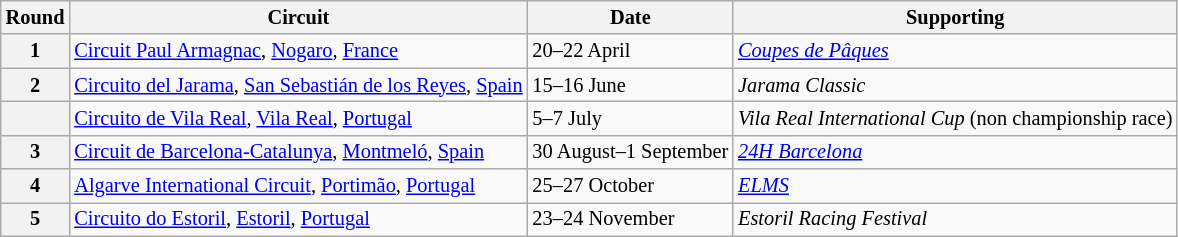<table class="wikitable" style="font-size: 85%;">
<tr>
<th>Round</th>
<th>Circuit</th>
<th>Date</th>
<th>Supporting</th>
</tr>
<tr>
<th>1</th>
<td> <a href='#'>Circuit Paul Armagnac</a>, <a href='#'>Nogaro</a>, <a href='#'>France</a></td>
<td>20–22 April</td>
<td><em><a href='#'>Coupes de Pâques</a></em></td>
</tr>
<tr>
<th>2</th>
<td> <a href='#'>Circuito del Jarama</a>, <a href='#'>San Sebastián de los Reyes</a>, <a href='#'>Spain</a></td>
<td>15–16 June</td>
<td><em>Jarama Classic</em></td>
</tr>
<tr>
<th></th>
<td> <a href='#'>Circuito de Vila Real</a>, <a href='#'>Vila Real</a>, <a href='#'>Portugal</a></td>
<td>5–7 July</td>
<td><em>Vila Real International Cup</em> (non championship race)</td>
</tr>
<tr>
<th>3</th>
<td> <a href='#'>Circuit de Barcelona-Catalunya</a>, <a href='#'>Montmeló</a>, <a href='#'>Spain</a></td>
<td>30 August–1 September</td>
<td><em><a href='#'>24H Barcelona</a></em></td>
</tr>
<tr>
<th>4</th>
<td> <a href='#'>Algarve International Circuit</a>, <a href='#'>Portimão</a>, <a href='#'>Portugal</a></td>
<td>25–27 October</td>
<td><em><a href='#'>ELMS</a></em></td>
</tr>
<tr>
<th>5</th>
<td> <a href='#'>Circuito do Estoril</a>, <a href='#'>Estoril</a>, <a href='#'>Portugal</a></td>
<td>23–24 November</td>
<td><em>Estoril Racing Festival</em></td>
</tr>
</table>
